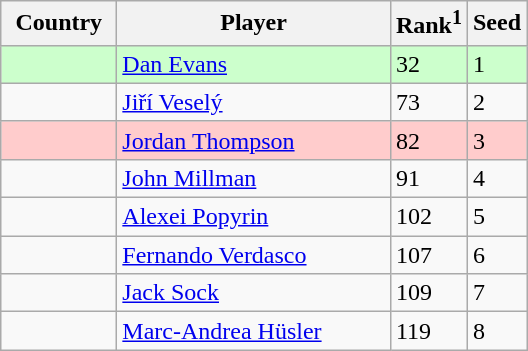<table class="wikitable" border="1">
<tr>
<th width="70">Country</th>
<th width="175">Player</th>
<th>Rank<sup>1</sup></th>
<th>Seed</th>
</tr>
<tr style="background:#cfc;">
<td></td>
<td><a href='#'>Dan Evans</a></td>
<td>32</td>
<td>1</td>
</tr>
<tr>
<td></td>
<td><a href='#'>Jiří Veselý</a></td>
<td>73</td>
<td>2</td>
</tr>
<tr style="background:#fcc;">
<td></td>
<td><a href='#'>Jordan Thompson</a></td>
<td>82</td>
<td>3</td>
</tr>
<tr>
<td></td>
<td><a href='#'>John Millman</a></td>
<td>91</td>
<td>4</td>
</tr>
<tr>
<td></td>
<td><a href='#'>Alexei Popyrin</a></td>
<td>102</td>
<td>5</td>
</tr>
<tr>
<td></td>
<td><a href='#'>Fernando Verdasco</a></td>
<td>107</td>
<td>6</td>
</tr>
<tr>
<td></td>
<td><a href='#'>Jack Sock</a></td>
<td>109</td>
<td>7</td>
</tr>
<tr>
<td></td>
<td><a href='#'>Marc-Andrea Hüsler</a></td>
<td>119</td>
<td>8</td>
</tr>
</table>
